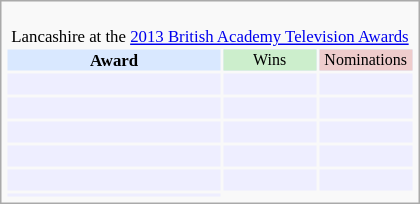<table class="infobox" style="width: 25em; text-align: left; font-size: 70%; vertical-align: middle;">
<tr>
<td colspan="3" style="text-align:center;"><br>Lancashire at the <a href='#'>2013 British Academy Television Awards</a></td>
</tr>
<tr style="background:#d9e8ff; text-align:center;">
<th style="vertical-align: middle;">Award</th>
<td style="background:#cec; font-size:8pt; width:60px;">Wins</td>
<td style="background:#ecc; font-size:8pt; width:60px;">Nominations</td>
</tr>
<tr style="background:#eef;">
<td style="text-align:center;"><br></td>
<td></td>
<td></td>
</tr>
<tr style="background:#eef;">
<td style="text-align:center;"><br></td>
<td></td>
<td></td>
</tr>
<tr style="background:#eef;">
<td style="text-align:center;"><br></td>
<td></td>
<td></td>
</tr>
<tr style="background:#eef;">
<td style="text-align:center;"><br></td>
<td></td>
<td></td>
</tr>
<tr style="background:#eef;">
<td style="text-align:center;"><br></td>
<td></td>
<td></td>
</tr>
<tr style="background:#eef;">
<td style="text-align:center;"></td>
</tr>
</table>
